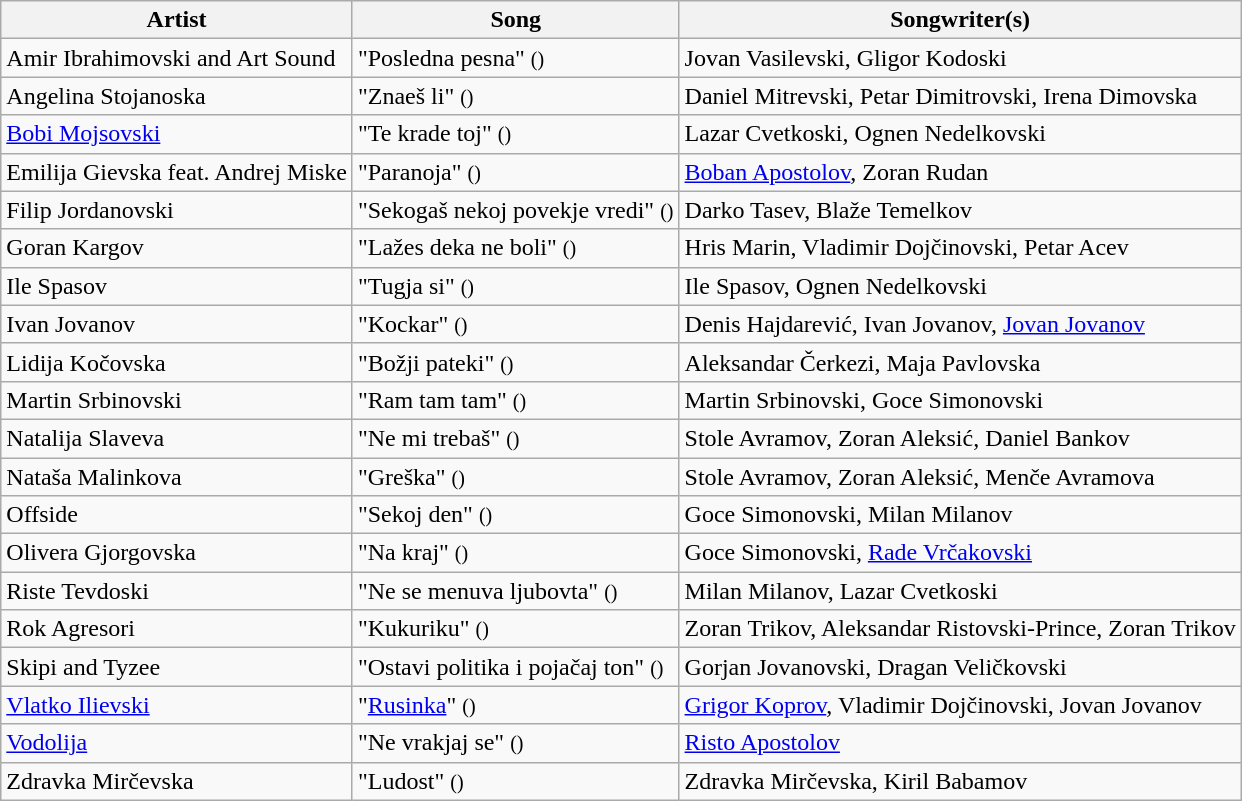<table class="sortable wikitable" style="margin: 1em auto 1em auto;">
<tr>
<th>Artist</th>
<th>Song</th>
<th>Songwriter(s)</th>
</tr>
<tr>
<td>Amir Ibrahimovski and Art Sound</td>
<td>"Posledna pesna" <small>()</small></td>
<td>Jovan Vasilevski, Gligor Kodoski</td>
</tr>
<tr>
<td>Angelina Stojanoska</td>
<td>"Znaeš li" <small>()</small></td>
<td>Daniel Mitrevski, Petar Dimitrovski, Irena Dimovska</td>
</tr>
<tr>
<td><a href='#'>Bobi Mojsovski</a></td>
<td>"Te krade toj" <small>()</small></td>
<td>Lazar Cvetkoski, Ognen Nedelkovski</td>
</tr>
<tr>
<td>Emilija Gievska feat. Andrej Miske</td>
<td>"Paranoja" <small>()</small></td>
<td><a href='#'>Boban Apostolov</a>, Zoran Rudan</td>
</tr>
<tr>
<td>Filip Jordanovski</td>
<td>"Sekogaš nekoj povekje vredi" <small>()</small></td>
<td>Darko Tasev, Blaže Temelkov</td>
</tr>
<tr>
<td>Goran Kargov</td>
<td>"Lažes deka ne boli" <small>()</small></td>
<td>Hris Marin, Vladimir Dojčinovski, Petar Acev</td>
</tr>
<tr>
<td>Ile Spasov</td>
<td>"Tugja si" <small>()</small></td>
<td>Ile Spasov, Ognen Nedelkovski</td>
</tr>
<tr>
<td>Ivan Jovanov</td>
<td>"Kockar" <small>()</small></td>
<td>Denis Hajdarević, Ivan Jovanov, <a href='#'>Jovan Jovanov</a></td>
</tr>
<tr>
<td>Lidija Kočovska</td>
<td>"Božji pateki" <small>()</small></td>
<td>Aleksandar Čerkezi, Maja Pavlovska</td>
</tr>
<tr>
<td>Martin Srbinovski</td>
<td>"Ram tam tam" <small>()</small></td>
<td>Martin Srbinovski, Goce Simonovski</td>
</tr>
<tr>
<td>Natalija Slaveva</td>
<td>"Ne mi trebaš" <small>()</small></td>
<td>Stole Avramov, Zoran Aleksić, Daniel Bankov</td>
</tr>
<tr>
<td>Nataša Malinkova</td>
<td>"Greška" <small>()</small></td>
<td>Stole Avramov, Zoran Aleksić, Menče Avramova</td>
</tr>
<tr>
<td>Offside</td>
<td>"Sekoj den" <small>()</small></td>
<td>Goce Simonovski, Milan Milanov</td>
</tr>
<tr>
<td>Olivera Gjorgovska</td>
<td>"Na kraj" <small>()</small></td>
<td>Goce Simonovski, <a href='#'>Rade Vrčakovski</a></td>
</tr>
<tr>
<td>Riste Tevdoski</td>
<td>"Ne se menuva ljubovta" <small>()</small></td>
<td>Milan Milanov, Lazar Cvetkoski</td>
</tr>
<tr>
<td>Rok Agresori</td>
<td>"Kukuriku" <small>()</small></td>
<td>Zoran Trikov, Aleksandar Ristovski-Prince, Zoran Trikov</td>
</tr>
<tr>
<td>Skipi and Tyzee</td>
<td>"Ostavi politika i pojačaj ton" <small>()</small></td>
<td>Gorjan Jovanovski, Dragan Veličkovski</td>
</tr>
<tr>
<td><a href='#'>Vlatko Ilievski</a></td>
<td>"<a href='#'>Rusinka</a>" <small>()</small></td>
<td><a href='#'>Grigor Koprov</a>, Vladimir Dojčinovski, Jovan Jovanov</td>
</tr>
<tr>
<td><a href='#'>Vodolija</a></td>
<td>"Ne vrakjaj se" <small>()</small></td>
<td><a href='#'>Risto Apostolov</a></td>
</tr>
<tr>
<td>Zdravka Mirčevska</td>
<td>"Ludost" <small>()</small></td>
<td>Zdravka Mirčevska, Kiril Babamov</td>
</tr>
</table>
